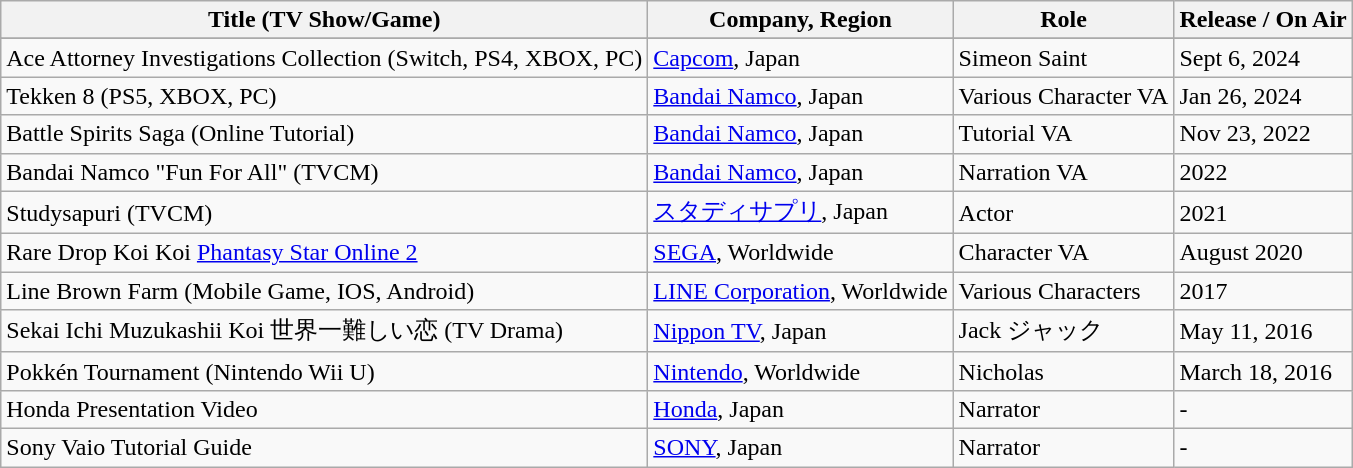<table class="wikitable" border="1">
<tr>
<th>Title (TV Show/Game)</th>
<th>Company, Region</th>
<th>Role</th>
<th>Release / On Air</th>
</tr>
<tr>
</tr>
<tr>
<td>Ace Attorney Investigations Collection (Switch, PS4, XBOX, PC)</td>
<td><a href='#'>Capcom</a>, Japan</td>
<td>Simeon Saint</td>
<td>Sept 6, 2024</td>
</tr>
<tr>
<td>Tekken 8 (PS5, XBOX, PC)</td>
<td><a href='#'>Bandai Namco</a>, Japan</td>
<td>Various Character VA</td>
<td>Jan 26, 2024</td>
</tr>
<tr>
<td>Battle Spirits Saga (Online Tutorial)</td>
<td><a href='#'>Bandai Namco</a>, Japan</td>
<td>Tutorial VA</td>
<td>Nov 23, 2022</td>
</tr>
<tr>
<td>Bandai Namco "Fun For All" (TVCM)</td>
<td><a href='#'>Bandai Namco</a>, Japan</td>
<td>Narration VA</td>
<td>2022</td>
</tr>
<tr>
<td>Studysapuri (TVCM)</td>
<td><a href='#'>スタディサプリ</a>, Japan</td>
<td>Actor</td>
<td>2021</td>
</tr>
<tr>
<td>Rare Drop Koi Koi <a href='#'>Phantasy Star Online 2</a></td>
<td><a href='#'>SEGA</a>, Worldwide</td>
<td>Character VA</td>
<td>August 2020</td>
</tr>
<tr>
<td>Line Brown Farm (Mobile Game, IOS, Android)</td>
<td><a href='#'>LINE Corporation</a>, Worldwide</td>
<td>Various Characters</td>
<td>2017</td>
</tr>
<tr>
<td>Sekai Ichi Muzukashii Koi 世界一難しい恋 (TV Drama)</td>
<td><a href='#'>Nippon TV</a>, Japan</td>
<td>Jack ジャック</td>
<td>May 11, 2016</td>
</tr>
<tr>
<td>Pokkén Tournament (Nintendo Wii U)</td>
<td><a href='#'>Nintendo</a>, Worldwide</td>
<td>Nicholas</td>
<td>March 18, 2016</td>
</tr>
<tr>
<td>Honda Presentation Video</td>
<td><a href='#'>Honda</a>, Japan</td>
<td>Narrator</td>
<td>-</td>
</tr>
<tr>
<td>Sony Vaio Tutorial Guide</td>
<td><a href='#'>SONY</a>, Japan</td>
<td>Narrator</td>
<td>-</td>
</tr>
</table>
